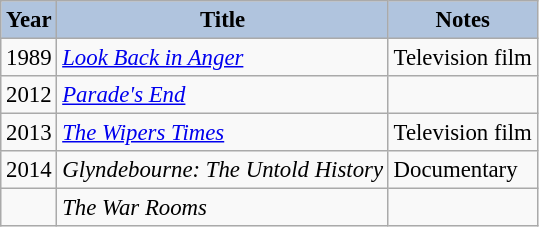<table class="wikitable" style="font-size:95%;">
<tr>
<th style="background:#B0C4DE;">Year</th>
<th style="background:#B0C4DE;">Title</th>
<th style="background:#B0C4DE;">Notes</th>
</tr>
<tr>
<td>1989</td>
<td><em><a href='#'>Look Back in Anger</a></em></td>
<td>Television film</td>
</tr>
<tr>
<td>2012</td>
<td><em><a href='#'>Parade's End</a></em></td>
<td></td>
</tr>
<tr>
<td>2013</td>
<td><em><a href='#'>The Wipers Times</a></em></td>
<td>Television film</td>
</tr>
<tr>
<td>2014</td>
<td><em>Glyndebourne: The Untold History</em></td>
<td>Documentary</td>
</tr>
<tr>
<td></td>
<td><em>The War Rooms</em></td>
<td></td>
</tr>
</table>
